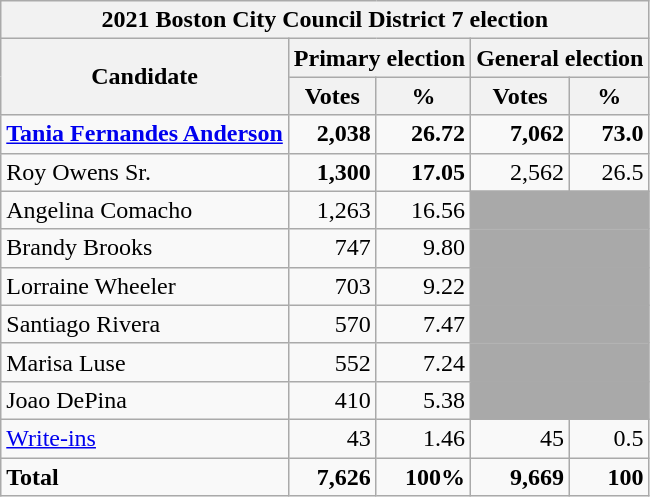<table class=wikitable>
<tr>
<th colspan=5>2021 Boston City Council District 7 election</th>
</tr>
<tr>
<th colspan=1 rowspan=2>Candidate</th>
<th colspan=2><strong>Primary election</strong></th>
<th colspan=2><strong>General election</strong></th>
</tr>
<tr>
<th>Votes</th>
<th>%</th>
<th>Votes</th>
<th>%</th>
</tr>
<tr>
<td><strong><a href='#'>Tania Fernandes Anderson</a></strong></td>
<td align="right"><strong>2,038</strong></td>
<td align="right"><strong>26.72</strong></td>
<td align="right"><strong>7,062</strong></td>
<td align="right"><strong>73.0</strong></td>
</tr>
<tr>
<td>Roy Owens Sr.</td>
<td align="right"><strong>1,300</strong></td>
<td align="right"><strong>17.05</strong></td>
<td align="right">2,562</td>
<td align="right">26.5</td>
</tr>
<tr>
<td>Angelina Comacho</td>
<td align="right">1,263</td>
<td align="right">16.56</td>
<td colspan=2 bgcolor=darkgray> </td>
</tr>
<tr>
<td>Brandy Brooks</td>
<td align="right">747</td>
<td align="right">9.80</td>
<td colspan=2 bgcolor=darkgray> </td>
</tr>
<tr>
<td>Lorraine Wheeler</td>
<td align="right">703</td>
<td align="right">9.22</td>
<td colspan=2 bgcolor=darkgray> </td>
</tr>
<tr>
<td>Santiago Rivera</td>
<td align="right">570</td>
<td align="right">7.47</td>
<td colspan=2 bgcolor=darkgray> </td>
</tr>
<tr>
<td>Marisa Luse</td>
<td align="right">552</td>
<td align="right">7.24</td>
<td colspan=2 bgcolor=darkgray> </td>
</tr>
<tr>
<td>Joao DePina</td>
<td align="right">410</td>
<td align="right">5.38</td>
<td colspan=2 bgcolor=darkgray> </td>
</tr>
<tr>
<td><a href='#'>Write-ins</a></td>
<td align="right">43</td>
<td align="right">1.46</td>
<td align="right">45</td>
<td align="right">0.5</td>
</tr>
<tr>
<td><strong>Total</strong></td>
<td align="right"><strong>7,626</strong></td>
<td align="right"><strong>100%</strong></td>
<td align="right"><strong>9,669</strong></td>
<td align="right"><strong>100</strong></td>
</tr>
</table>
